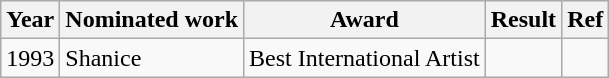<table class="wikitable">
<tr>
<th>Year</th>
<th>Nominated work</th>
<th>Award</th>
<th>Result</th>
<th>Ref</th>
</tr>
<tr>
<td>1993</td>
<td>Shanice</td>
<td>Best International Artist</td>
<td></td>
<td></td>
</tr>
</table>
